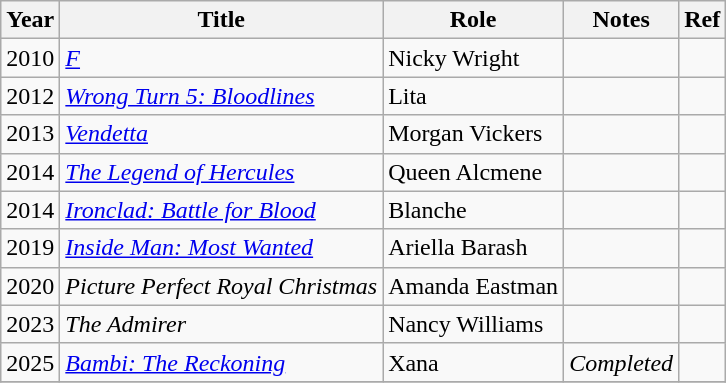<table class="wikitable sortable">
<tr>
<th>Year</th>
<th>Title</th>
<th>Role</th>
<th class="unsortable">Notes</th>
<th>Ref</th>
</tr>
<tr>
<td>2010</td>
<td><em><a href='#'>F</a></em></td>
<td>Nicky Wright</td>
<td></td>
<td></td>
</tr>
<tr>
<td>2012</td>
<td><em><a href='#'>Wrong Turn 5: Bloodlines</a></em></td>
<td>Lita</td>
<td></td>
<td></td>
</tr>
<tr>
<td>2013</td>
<td><em><a href='#'>Vendetta</a></em></td>
<td>Morgan Vickers</td>
<td></td>
<td></td>
</tr>
<tr>
<td>2014</td>
<td><em><a href='#'>The Legend of Hercules</a></em></td>
<td>Queen Alcmene</td>
<td></td>
<td></td>
</tr>
<tr>
<td>2014</td>
<td><em><a href='#'>Ironclad: Battle for Blood</a></em></td>
<td>Blanche</td>
<td></td>
<td></td>
</tr>
<tr>
<td>2019</td>
<td><em><a href='#'>Inside Man: Most Wanted</a></em></td>
<td>Ariella Barash</td>
<td></td>
<td></td>
</tr>
<tr>
<td>2020</td>
<td><em>Picture Perfect Royal Christmas</em></td>
<td>Amanda Eastman</td>
<td></td>
<td></td>
</tr>
<tr>
<td>2023</td>
<td><em>The Admirer</em></td>
<td>Nancy Williams</td>
<td></td>
<td></td>
</tr>
<tr>
<td>2025</td>
<td><em><a href='#'>Bambi: The Reckoning</a></em></td>
<td>Xana</td>
<td><em>Completed</em></td>
<td></td>
</tr>
<tr>
</tr>
</table>
